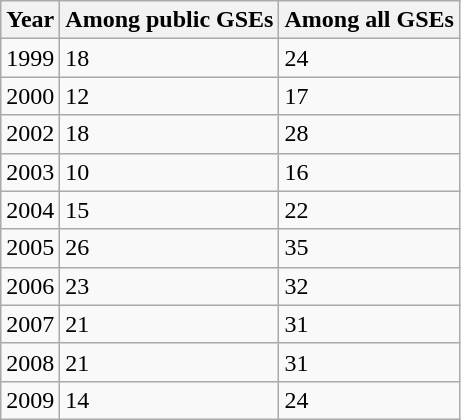<table class="wikitable">
<tr>
<th>Year</th>
<th>Among public GSEs</th>
<th>Among all GSEs</th>
</tr>
<tr>
<td>1999</td>
<td>18</td>
<td>24</td>
</tr>
<tr>
<td>2000</td>
<td>12</td>
<td>17</td>
</tr>
<tr>
<td>2002</td>
<td>18</td>
<td>28</td>
</tr>
<tr>
<td>2003</td>
<td>10</td>
<td>16</td>
</tr>
<tr>
<td>2004</td>
<td>15</td>
<td>22</td>
</tr>
<tr>
<td>2005</td>
<td>26</td>
<td>35</td>
</tr>
<tr>
<td>2006</td>
<td>23</td>
<td>32</td>
</tr>
<tr>
<td>2007</td>
<td>21</td>
<td>31</td>
</tr>
<tr>
<td>2008</td>
<td>21</td>
<td>31</td>
</tr>
<tr>
<td>2009</td>
<td>14</td>
<td>24</td>
</tr>
</table>
